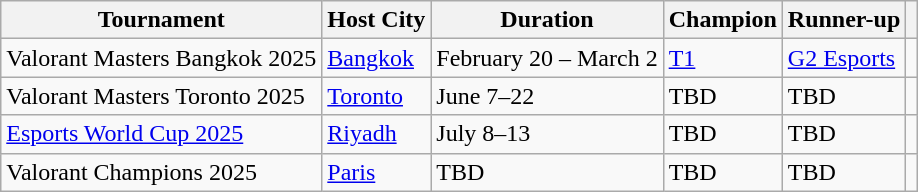<table class="wikitable">
<tr>
<th>Tournament</th>
<th>Host City</th>
<th>Duration</th>
<th>Champion</th>
<th>Runner-up</th>
<th></th>
</tr>
<tr>
<td>Valorant Masters Bangkok 2025</td>
<td> <a href='#'>Bangkok</a></td>
<td>February 20 – March 2</td>
<td><a href='#'>T1</a></td>
<td><a href='#'>G2 Esports</a></td>
<td></td>
</tr>
<tr>
<td>Valorant Masters Toronto 2025</td>
<td> <a href='#'>Toronto</a></td>
<td>June 7–22</td>
<td>TBD</td>
<td>TBD</td>
<td></td>
</tr>
<tr>
<td><a href='#'>Esports World Cup 2025</a></td>
<td> <a href='#'>Riyadh</a></td>
<td>July 8–13</td>
<td>TBD</td>
<td>TBD</td>
<td></td>
</tr>
<tr>
<td>Valorant Champions 2025</td>
<td> <a href='#'>Paris</a></td>
<td>TBD</td>
<td>TBD</td>
<td>TBD</td>
<td></td>
</tr>
</table>
